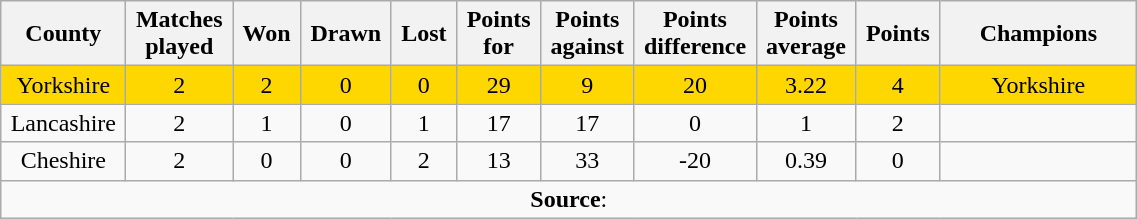<table class="wikitable plainrowheaders" style="text-align: center; width: 60%">
<tr>
<th scope="col" style="width: 5%;">County</th>
<th scope="col" style="width: 5%;">Matches played</th>
<th scope="col" style="width: 5%;">Won</th>
<th scope="col" style="width: 5%;">Drawn</th>
<th scope="col" style="width: 5%;">Lost</th>
<th scope="col" style="width: 5%;">Points for</th>
<th scope="col" style="width: 5%;">Points against</th>
<th scope="col" style="width: 5%;">Points difference</th>
<th scope="col" style="width: 5%;">Points average</th>
<th scope="col" style="width: 5%;">Points</th>
<th scope="col" style="width: 15%;">Champions</th>
</tr>
<tr style="background: gold;">
<td>Yorkshire</td>
<td>2</td>
<td>2</td>
<td>0</td>
<td>0</td>
<td>29</td>
<td>9</td>
<td>20</td>
<td>3.22</td>
<td>4</td>
<td>Yorkshire</td>
</tr>
<tr>
<td>Lancashire</td>
<td>2</td>
<td>1</td>
<td>0</td>
<td>1</td>
<td>17</td>
<td>17</td>
<td>0</td>
<td>1</td>
<td>2</td>
<td></td>
</tr>
<tr>
<td>Cheshire</td>
<td>2</td>
<td>0</td>
<td>0</td>
<td>2</td>
<td>13</td>
<td>33</td>
<td>-20</td>
<td>0.39</td>
<td>0</td>
<td></td>
</tr>
<tr>
<td colspan="11"><strong>Source</strong>:</td>
</tr>
</table>
